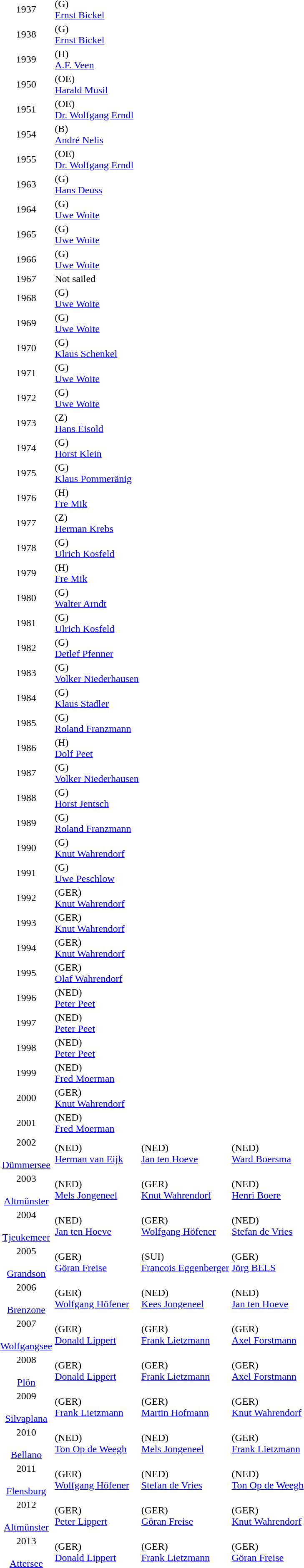<table>
<tr>
<td align=center>1937</td>
<td> (G)<br><a href='#'>Ernst Bickel</a></td>
<td></td>
<td></td>
</tr>
<tr>
<td align=center>1938</td>
<td> (G)<br><a href='#'>Ernst Bickel</a></td>
<td></td>
<td></td>
</tr>
<tr>
<td align=center>1939</td>
<td> (H)<br><a href='#'>A.F. Veen</a></td>
<td></td>
<td></td>
</tr>
<tr>
<td align=center>1950</td>
<td> (OE)<br><a href='#'>Harald Musil</a></td>
<td></td>
<td></td>
</tr>
<tr>
<td align=center>1951</td>
<td> (OE)<br><a href='#'>Dr. Wolfgang Erndl</a></td>
<td></td>
<td></td>
</tr>
<tr>
<td align=center>1954</td>
<td> (B)<br><a href='#'>André Nelis</a></td>
<td></td>
<td></td>
</tr>
<tr>
<td align=center>1955</td>
<td> (OE)<br><a href='#'>Dr. Wolfgang Erndl</a></td>
<td></td>
<td></td>
</tr>
<tr>
<td align=center>1963</td>
<td> (G)<br><a href='#'>Hans Deuss</a></td>
<td></td>
<td></td>
</tr>
<tr>
<td align=center>1964</td>
<td> (G)<br><a href='#'>Uwe Woite</a></td>
<td></td>
<td></td>
</tr>
<tr>
<td align=center>1965</td>
<td> (G)<br><a href='#'>Uwe Woite</a></td>
<td></td>
<td></td>
</tr>
<tr>
<td align=center>1966</td>
<td> (G)<br><a href='#'>Uwe Woite</a></td>
<td></td>
<td></td>
</tr>
<tr>
<td align=center>1967</td>
<td>Not sailed</td>
<td></td>
<td></td>
</tr>
<tr>
<td align=center>1968</td>
<td> (G)<br><a href='#'>Uwe Woite</a></td>
<td></td>
<td></td>
</tr>
<tr>
<td align=center>1969</td>
<td> (G)<br><a href='#'>Uwe Woite</a></td>
<td></td>
<td></td>
</tr>
<tr>
<td align=center>1970</td>
<td> (G)<br><a href='#'>Klaus Schenkel</a></td>
<td></td>
<td></td>
</tr>
<tr>
<td align=center>1971</td>
<td> (G)<br><a href='#'>Uwe Woite</a></td>
<td></td>
<td></td>
</tr>
<tr>
<td align=center>1972</td>
<td> (G)<br><a href='#'>Uwe Woite</a></td>
<td></td>
<td></td>
</tr>
<tr>
<td align=center>1973</td>
<td> (Z)<br><a href='#'>Hans Eisold</a></td>
<td></td>
<td></td>
</tr>
<tr>
<td align=center>1974</td>
<td> (G)<br><a href='#'>Horst Klein</a></td>
<td></td>
<td></td>
</tr>
<tr>
<td align=center>1975</td>
<td> (G)<br><a href='#'>Klaus Pommeränig</a></td>
<td></td>
<td></td>
</tr>
<tr>
<td align=center>1976</td>
<td> (H)<br><a href='#'>Fre Mik</a></td>
<td></td>
<td></td>
</tr>
<tr>
<td align=center>1977</td>
<td> (Z)<br><a href='#'>Herman Krebs</a></td>
<td></td>
<td></td>
</tr>
<tr>
<td align=center>1978</td>
<td> (G)<br><a href='#'>Ulrich Kosfeld</a></td>
<td></td>
<td></td>
</tr>
<tr>
<td align=center>1979</td>
<td> (H)<br><a href='#'>Fre Mik</a></td>
<td></td>
<td></td>
</tr>
<tr>
<td align=center>1980</td>
<td> (G)<br><a href='#'>Walter Arndt</a></td>
<td></td>
<td></td>
</tr>
<tr>
<td align=center>1981</td>
<td> (G)<br><a href='#'>Ulrich Kosfeld</a></td>
<td></td>
<td></td>
</tr>
<tr>
<td align=center>1982</td>
<td> (G)<br><a href='#'>Detlef Pfenner</a></td>
<td></td>
<td></td>
</tr>
<tr>
<td align=center>1983</td>
<td> (G)<br><a href='#'>Volker Niederhausen</a></td>
<td></td>
<td></td>
</tr>
<tr>
<td align=center>1984</td>
<td> (G)<br><a href='#'>Klaus Stadler</a></td>
<td></td>
<td></td>
</tr>
<tr>
<td align=center>1985</td>
<td> (G)<br><a href='#'>Roland Franzmann</a></td>
<td></td>
<td></td>
</tr>
<tr>
<td align=center>1986</td>
<td> (H)<br><a href='#'>Dolf Peet</a></td>
<td></td>
<td></td>
</tr>
<tr>
<td align=center>1987</td>
<td> (G)<br><a href='#'>Volker Niederhausen</a></td>
<td></td>
<td></td>
</tr>
<tr>
<td align=center>1988</td>
<td> (G)<br><a href='#'>Horst Jentsch</a></td>
<td></td>
<td></td>
</tr>
<tr>
<td align=center>1989</td>
<td> (G)<br><a href='#'>Roland Franzmann</a></td>
<td></td>
<td></td>
</tr>
<tr>
<td align=center>1990</td>
<td> (G)<br><a href='#'>Knut Wahrendorf</a></td>
<td></td>
<td></td>
</tr>
<tr>
<td align=center>1991</td>
<td> (G)<br><a href='#'>Uwe Peschlow</a></td>
<td></td>
<td></td>
</tr>
<tr>
<td align=center>1992</td>
<td> (GER)<br><a href='#'>Knut Wahrendorf</a></td>
<td></td>
<td></td>
</tr>
<tr>
<td align=center>1993</td>
<td> (GER)<br><a href='#'>Knut Wahrendorf</a></td>
<td></td>
<td></td>
</tr>
<tr>
<td align=center>1994</td>
<td> (GER)<br><a href='#'>Knut Wahrendorf</a></td>
<td></td>
<td></td>
</tr>
<tr>
<td align=center>1995</td>
<td> (GER)<br><a href='#'>Olaf Wahrendorf</a></td>
<td></td>
<td></td>
</tr>
<tr>
<td align=center>1996</td>
<td> (NED)<br><a href='#'>Peter Peet</a></td>
<td></td>
<td></td>
</tr>
<tr>
<td align=center>1997</td>
<td> (NED)<br><a href='#'>Peter Peet</a></td>
<td></td>
<td></td>
</tr>
<tr>
<td align=center>1998</td>
<td> (NED)<br><a href='#'>Peter Peet</a></td>
<td></td>
<td></td>
</tr>
<tr>
<td align=center>1999</td>
<td> (NED)<br><a href='#'>Fred Moerman</a></td>
<td></td>
<td></td>
</tr>
<tr>
<td align=center>2000</td>
<td> (GER)<br><a href='#'>Knut Wahrendorf</a></td>
<td></td>
<td></td>
</tr>
<tr>
<td align=center>2001</td>
<td> (NED)<br><a href='#'>Fred Moerman</a></td>
<td></td>
<td></td>
</tr>
<tr>
<td align=center>2002<br><br><a href='#'>Dümmersee</a></td>
<td> (NED)<br><a href='#'>Herman van Eijk</a></td>
<td> (NED)<br><a href='#'>Jan ten Hoeve</a></td>
<td> (NED)<br><a href='#'>Ward Boersma</a></td>
</tr>
<tr>
<td align=center>2003<br><br><a href='#'>Altmünster</a></td>
<td> (NED)<br><a href='#'>Mels Jongeneel</a></td>
<td> (GER)<br><a href='#'>Knut Wahrendorf</a></td>
<td> (NED)<br><a href='#'>Henri Boere</a></td>
</tr>
<tr>
<td align=center>2004<br><br><a href='#'>Tjeukemeer</a></td>
<td> (NED)<br><a href='#'>Jan ten Hoeve</a></td>
<td> (GER)<br><a href='#'>Wolfgang Höfener</a></td>
<td> (NED)<br><a href='#'>Stefan de Vries</a></td>
</tr>
<tr>
<td align=center>2005<br><br><a href='#'>Grandson</a></td>
<td> (GER)<br><a href='#'>Göran Freise</a></td>
<td> (SUI)<br><a href='#'>Francois Eggenberger</a></td>
<td> (GER)<br><a href='#'>Jörg BELS</a></td>
</tr>
<tr>
<td align=center>2006<br><br><a href='#'>Brenzone</a></td>
<td> (GER)<br><a href='#'>Wolfgang Höfener</a></td>
<td> (NED)<br><a href='#'>Kees Jongeneel</a></td>
<td> (NED)<br><a href='#'>Jan ten Hoeve</a></td>
</tr>
<tr>
<td align=center>2007<br><br><a href='#'>Wolfgangsee</a></td>
<td> (GER)<br><a href='#'>Donald Lippert</a></td>
<td> (GER)<br><a href='#'>Frank Lietzmann</a></td>
<td> (GER)<br><a href='#'>Axel Forstmann</a></td>
</tr>
<tr>
<td align=center>2008<br><br><a href='#'>Plön</a></td>
<td> (GER)<br><a href='#'>Donald Lippert</a></td>
<td> (GER)<br><a href='#'>Frank Lietzmann</a></td>
<td> (GER)<br><a href='#'>Axel Forstmann</a></td>
</tr>
<tr>
<td align=center>2009<br><br> <a href='#'>Silvaplana</a></td>
<td> (GER)<br><a href='#'>Frank Lietzmann</a></td>
<td> (GER)<br><a href='#'>Martin Hofmann</a></td>
<td> (GER)<br><a href='#'>Knut Wahrendorf</a></td>
</tr>
<tr>
<td align=center>2010<br><br> <a href='#'>Bellano</a></td>
<td> (NED)<br><a href='#'>Ton Op de Weegh</a></td>
<td> (NED)<br><a href='#'>Mels Jongeneel</a></td>
<td> (GER)<br><a href='#'>Frank Lietzmann</a></td>
</tr>
<tr>
<td align=center>2011<br><br> <a href='#'>Flensburg</a></td>
<td> (GER)<br><a href='#'>Wolfgang Höfener</a></td>
<td> (NED)<br><a href='#'>Stefan de Vries</a></td>
<td> (NED)<br><a href='#'>Ton Op de Weegh</a></td>
</tr>
<tr>
<td align=center>2012<br><br> <a href='#'>Altmünster</a></td>
<td> (GER)<br><a href='#'>Peter Lippert</a></td>
<td> (GER)<br><a href='#'>Göran Freise</a></td>
<td> (GER)<br><a href='#'>Knut Wahrendorf</a></td>
</tr>
<tr>
<td align=center>2013<br><br> <a href='#'>Attersee</a></td>
<td> (GER)<br><a href='#'>Donald Lippert</a></td>
<td> (GER)<br><a href='#'>Frank Lietzmann</a></td>
<td> (GER)<br><a href='#'>Göran Freise</a></td>
</tr>
</table>
